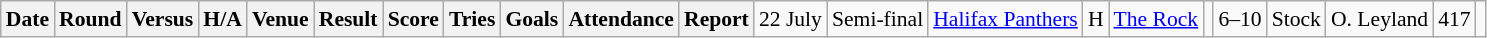<table class="wikitable" style="font-size:90%;">
<tr>
<th>Date</th>
<th>Round</th>
<th>Versus</th>
<th>H/A</th>
<th>Venue</th>
<th>Result</th>
<th>Score</th>
<th>Tries</th>
<th>Goals</th>
<th>Attendance</th>
<th>Report</th>
<td>22 July</td>
<td>Semi-final</td>
<td> <a href='#'>Halifax Panthers</a></td>
<td>H</td>
<td><a href='#'>The Rock</a></td>
<td></td>
<td>6–10</td>
<td>Stock</td>
<td>O. Leyland</td>
<td>417</td>
<td></td>
</tr>
</table>
